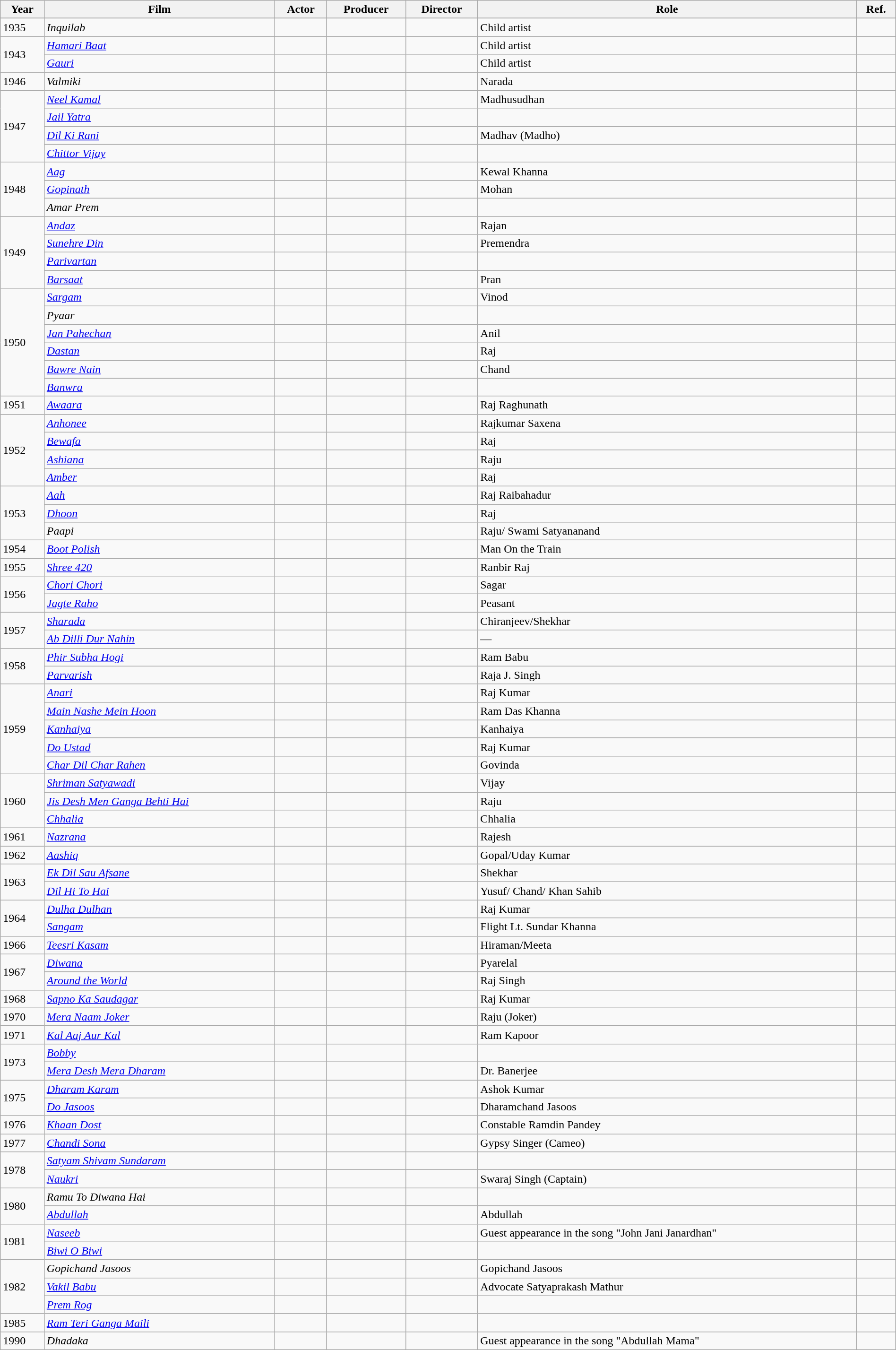<table class="wikitable sortable" style="width:100%;">
<tr>
<th>Year</th>
<th>Film</th>
<th>Actor</th>
<th>Producer</th>
<th>Director</th>
<th>Role</th>
<th class="unsortable">Ref.</th>
</tr>
<tr>
</tr>
<tr>
</tr>
<tr>
<td>1935</td>
<td scope="row" align="left"><em>Inquilab</em></td>
<td></td>
<td></td>
<td></td>
<td>Child artist</td>
<td></td>
</tr>
<tr>
<td rowspan="2">1943</td>
<td scope="row" align="left"><em><a href='#'>Hamari Baat</a></em></td>
<td></td>
<td></td>
<td></td>
<td>Child artist</td>
<td></td>
</tr>
<tr>
<td scope="row" align="left"><em><a href='#'>Gauri</a></em></td>
<td></td>
<td></td>
<td></td>
<td>Child artist</td>
<td style="text-align:center;"></td>
</tr>
<tr>
<td>1946</td>
<td scope="row" align="left"><em>Valmiki</em></td>
<td></td>
<td></td>
<td></td>
<td>Narada</td>
<td style="text-align:center;"></td>
</tr>
<tr>
<td rowspan="4">1947</td>
<td scope="row" align="left"><em><a href='#'>Neel Kamal</a></em></td>
<td></td>
<td></td>
<td></td>
<td>Madhusudhan</td>
<td></td>
</tr>
<tr>
<td scope="row" align="left"><em><a href='#'>Jail Yatra</a></em></td>
<td></td>
<td></td>
<td></td>
<td></td>
<td style="text-align:center;"></td>
</tr>
<tr>
<td scope="row" align="left"><em><a href='#'>Dil Ki Rani</a></em></td>
<td></td>
<td></td>
<td></td>
<td>Madhav (Madho)</td>
<td style="text-align:center;"></td>
</tr>
<tr>
<td scope="row" align="left"><em><a href='#'>Chittor Vijay</a></em></td>
<td></td>
<td></td>
<td></td>
<td></td>
<td style="text-align:center;"></td>
</tr>
<tr>
<td rowspan="3">1948</td>
<td scope="row" align="left"><em><a href='#'>Aag</a></em></td>
<td></td>
<td></td>
<td></td>
<td>Kewal Khanna</td>
<td style="text-align:center;"></td>
</tr>
<tr>
<td scope="row" align="left"><em><a href='#'>Gopinath</a></em></td>
<td></td>
<td></td>
<td></td>
<td>Mohan</td>
<td style="text-align:center;"></td>
</tr>
<tr>
<td scope="row" align="left"><em>Amar Prem</em></td>
<td></td>
<td></td>
<td></td>
<td></td>
<td style="text-align:center;"></td>
</tr>
<tr>
<td rowspan="4">1949</td>
<td scope="row" align="left"><em><a href='#'>Andaz</a></em></td>
<td></td>
<td></td>
<td></td>
<td>Rajan</td>
<td style="text-align:center;"></td>
</tr>
<tr>
<td scope="row" align="left"><em><a href='#'>Sunehre Din</a></em></td>
<td></td>
<td></td>
<td></td>
<td>Premendra</td>
<td style="text-align:center;"></td>
</tr>
<tr>
<td scope="row" align="left"><em><a href='#'>Parivartan</a></em></td>
<td></td>
<td></td>
<td></td>
<td></td>
<td style="text-align:center;"></td>
</tr>
<tr>
<td scope="row" align="left"><em><a href='#'>Barsaat</a></em></td>
<td></td>
<td></td>
<td></td>
<td>Pran</td>
<td style="text-align:center;"></td>
</tr>
<tr>
<td rowspan="6">1950</td>
<td scope="row" align="left"><em><a href='#'>Sargam</a></em></td>
<td></td>
<td></td>
<td></td>
<td>Vinod</td>
<td></td>
</tr>
<tr>
<td scope="row" align="left"><em>Pyaar</em></td>
<td></td>
<td></td>
<td></td>
<td></td>
<td style="text-align:center;"></td>
</tr>
<tr>
<td scope="row" align="left"><em><a href='#'>Jan Pahechan</a></em></td>
<td></td>
<td></td>
<td></td>
<td>Anil</td>
<td style="text-align:center;"></td>
</tr>
<tr>
<td scope="row" align="left"><em><a href='#'>Dastan</a></em></td>
<td></td>
<td></td>
<td></td>
<td>Raj</td>
<td style="text-align:center;"></td>
</tr>
<tr>
<td scope="row" align="left"><em><a href='#'>Bawre Nain</a></em></td>
<td></td>
<td></td>
<td></td>
<td>Chand</td>
<td style="text-align:center;"></td>
</tr>
<tr>
<td scope="row" align="left"><em><a href='#'>Banwra</a></em></td>
<td></td>
<td></td>
<td></td>
<td></td>
<td style="text-align:center;"></td>
</tr>
<tr>
<td>1951</td>
<td scope="row" align="left"><em><a href='#'>Awaara</a></em></td>
<td></td>
<td></td>
<td></td>
<td>Raj Raghunath</td>
<td style="text-align:center;"></td>
</tr>
<tr>
<td rowspan="4">1952</td>
<td scope="row" align="left"><em><a href='#'>Anhonee</a></em></td>
<td></td>
<td></td>
<td></td>
<td>Rajkumar Saxena</td>
<td style="text-align:center;"></td>
</tr>
<tr>
<td scope="row" align="left"><em><a href='#'>Bewafa</a></em></td>
<td></td>
<td></td>
<td></td>
<td>Raj</td>
<td style="text-align:center;"></td>
</tr>
<tr>
<td scope="row" align="left"><em><a href='#'>Ashiana</a></em></td>
<td></td>
<td></td>
<td></td>
<td>Raju</td>
<td style="text-align:center;"></td>
</tr>
<tr>
<td scope="row" align="left"><em><a href='#'>Amber</a></em></td>
<td></td>
<td></td>
<td></td>
<td>Raj</td>
<td style="text-align:center;"></td>
</tr>
<tr>
<td rowspan="3">1953</td>
<td scope="row" align="left"><em><a href='#'>Aah</a></em></td>
<td></td>
<td></td>
<td></td>
<td>Raj Raibahadur</td>
<td style="text-align:center;"></td>
</tr>
<tr>
<td scope="row" align="left"><em><a href='#'>Dhoon</a></em></td>
<td></td>
<td></td>
<td></td>
<td>Raj</td>
<td style="text-align:center;"></td>
</tr>
<tr>
<td scope="row" align="left"><em>Paapi</em></td>
<td></td>
<td></td>
<td></td>
<td>Raju/ Swami Satyananand</td>
<td style="text-align:center;"></td>
</tr>
<tr>
<td>1954</td>
<td scope="row" align="left"><em><a href='#'>Boot Polish</a></em></td>
<td></td>
<td></td>
<td></td>
<td>Man On the Train</td>
<td style="text-align:center;"></td>
</tr>
<tr>
<td>1955</td>
<td scope="row" align="left"><em><a href='#'>Shree 420</a></em></td>
<td></td>
<td></td>
<td></td>
<td>Ranbir Raj</td>
<td style="text-align:center;"></td>
</tr>
<tr>
<td rowspan="2">1956</td>
<td scope="row" align="left"><em><a href='#'>Chori Chori</a></em></td>
<td></td>
<td></td>
<td></td>
<td>Sagar</td>
<td style="text-align:center;"></td>
</tr>
<tr>
<td scope="row" align="left"><em><a href='#'>Jagte Raho</a></em></td>
<td></td>
<td></td>
<td></td>
<td>Peasant</td>
<td style="text-align:center;"></td>
</tr>
<tr>
<td rowspan="2">1957</td>
<td scope="row" align="left"><em><a href='#'>Sharada</a></em></td>
<td></td>
<td></td>
<td></td>
<td>Chiranjeev/Shekhar</td>
<td style="text-align:center;"></td>
</tr>
<tr>
<td scope="row" align="left"><em><a href='#'>Ab Dilli Dur Nahin</a></em></td>
<td></td>
<td></td>
<td></td>
<td>—</td>
<td style="text-align:center;"></td>
</tr>
<tr>
<td rowspan="2">1958</td>
<td scope="row" align="left"><em><a href='#'>Phir Subha Hogi</a></em></td>
<td></td>
<td></td>
<td></td>
<td>Ram Babu</td>
<td style="text-align:center;"></td>
</tr>
<tr>
<td scope="row" align="left"><em><a href='#'>Parvarish</a></em></td>
<td></td>
<td></td>
<td></td>
<td>Raja J. Singh</td>
<td style="text-align:center;"></td>
</tr>
<tr>
<td rowspan="5">1959</td>
<td scope="row" align="left"><em><a href='#'>Anari</a></em></td>
<td></td>
<td></td>
<td></td>
<td>Raj Kumar</td>
<td style="text-align:center;"></td>
</tr>
<tr>
<td scope="row" align="left"><em><a href='#'>Main Nashe Mein Hoon</a></em></td>
<td></td>
<td></td>
<td></td>
<td>Ram Das Khanna</td>
<td style="text-align:center;"></td>
</tr>
<tr>
<td scope="row" align="left"><em><a href='#'>Kanhaiya</a></em></td>
<td></td>
<td></td>
<td></td>
<td>Kanhaiya</td>
<td style="text-align:center;"></td>
</tr>
<tr>
<td scope="row" align="left"><em><a href='#'>Do Ustad</a></em></td>
<td></td>
<td></td>
<td></td>
<td>Raj Kumar</td>
<td style="text-align:center;"></td>
</tr>
<tr>
<td scope="row" align="left"><em><a href='#'>Char Dil Char Rahen</a></em></td>
<td></td>
<td></td>
<td></td>
<td>Govinda</td>
<td style="text-align:center;"></td>
</tr>
<tr>
<td rowspan="3">1960</td>
<td scope="row" align="left"><em><a href='#'>Shriman Satyawadi</a></em></td>
<td></td>
<td></td>
<td></td>
<td>Vijay</td>
<td style="text-align:center;"></td>
</tr>
<tr>
<td scope="row" align="left"><em><a href='#'>Jis Desh Men Ganga Behti Hai</a></em></td>
<td></td>
<td></td>
<td></td>
<td>Raju</td>
<td style="text-align:center;"></td>
</tr>
<tr>
<td scope="row" align="left"><em><a href='#'>Chhalia</a></em></td>
<td></td>
<td></td>
<td></td>
<td>Chhalia</td>
<td style="text-align:center;"></td>
</tr>
<tr>
<td>1961</td>
<td scope="row" align="left"><em><a href='#'>Nazrana</a></em></td>
<td></td>
<td></td>
<td></td>
<td>Rajesh</td>
<td style="text-align:center;"></td>
</tr>
<tr>
<td>1962</td>
<td scope="row" align="left"><em><a href='#'>Aashiq</a></em></td>
<td></td>
<td></td>
<td></td>
<td>Gopal/Uday Kumar</td>
<td style="text-align:center;"></td>
</tr>
<tr>
<td rowspan="2">1963</td>
<td scope="row" align="left"><em><a href='#'>Ek Dil Sau Afsane</a></em></td>
<td></td>
<td></td>
<td></td>
<td>Shekhar</td>
<td style="text-align:center;"></td>
</tr>
<tr>
<td scope="row" align="left"><em><a href='#'>Dil Hi To Hai</a></em></td>
<td></td>
<td></td>
<td></td>
<td>Yusuf/ Chand/ Khan Sahib</td>
<td style="text-align:center;"></td>
</tr>
<tr>
<td rowspan="2">1964</td>
<td scope="row" align="left"><em><a href='#'>Dulha Dulhan</a></em></td>
<td></td>
<td></td>
<td></td>
<td>Raj Kumar</td>
<td style="text-align:center;"></td>
</tr>
<tr>
<td scope="row" align="left"><em><a href='#'>Sangam</a></em></td>
<td></td>
<td></td>
<td></td>
<td>Flight Lt. Sundar Khanna</td>
<td style="text-align:center;"></td>
</tr>
<tr>
<td>1966</td>
<td scope="row" align="left"><em><a href='#'>Teesri Kasam</a></em></td>
<td></td>
<td></td>
<td></td>
<td>Hiraman/Meeta</td>
<td style="text-align:center;"></td>
</tr>
<tr>
<td rowspan="2">1967</td>
<td scope="row" align="left"><em><a href='#'>Diwana</a></em></td>
<td></td>
<td></td>
<td></td>
<td>Pyarelal</td>
<td style="text-align:center;"></td>
</tr>
<tr>
<td scope="row" align="left"><em><a href='#'>Around the World</a></em></td>
<td></td>
<td></td>
<td></td>
<td>Raj Singh</td>
<td style="text-align:center;"></td>
</tr>
<tr>
<td>1968</td>
<td scope="row" align="left"><em><a href='#'>Sapno Ka Saudagar</a></em></td>
<td></td>
<td></td>
<td></td>
<td>Raj Kumar</td>
<td style="text-align:center;"></td>
</tr>
<tr>
<td>1970</td>
<td scope="row" align="left"><em><a href='#'>Mera Naam Joker</a></em></td>
<td></td>
<td></td>
<td></td>
<td>Raju (Joker)</td>
<td style="text-align:center;"></td>
</tr>
<tr>
<td>1971</td>
<td scope="row" align="left"><em><a href='#'>Kal Aaj Aur Kal</a></em></td>
<td></td>
<td></td>
<td></td>
<td>Ram Kapoor</td>
<td style="text-align:center;"></td>
</tr>
<tr>
<td rowspan="2">1973</td>
<td scope="row" align="left"><em><a href='#'>Bobby</a></em></td>
<td></td>
<td></td>
<td></td>
<td></td>
<td style="text-align:center;"></td>
</tr>
<tr>
<td scope="row" align="left"><em><a href='#'>Mera Desh Mera Dharam</a></em></td>
<td></td>
<td></td>
<td></td>
<td>Dr. Banerjee</td>
<td style="text-align:center;"></td>
</tr>
<tr>
<td rowspan="2">1975</td>
<td scope="row" align="left"><em><a href='#'>Dharam Karam</a></em></td>
<td></td>
<td></td>
<td></td>
<td>Ashok Kumar</td>
<td style="text-align:center;"></td>
</tr>
<tr>
<td scope="row" align="left"><em><a href='#'>Do Jasoos</a></em></td>
<td></td>
<td></td>
<td></td>
<td>Dharamchand Jasoos</td>
<td style="text-align:center;"></td>
</tr>
<tr>
<td>1976</td>
<td scope="row" align="left"><em><a href='#'>Khaan Dost</a></em></td>
<td></td>
<td></td>
<td></td>
<td>Constable Ramdin Pandey</td>
<td style="text-align:center;"></td>
</tr>
<tr>
<td>1977</td>
<td scope="row" align="left"><em><a href='#'>Chandi Sona</a></em></td>
<td></td>
<td></td>
<td></td>
<td>Gypsy Singer (Cameo)</td>
<td style="text-align:center;"></td>
</tr>
<tr>
<td rowspan="2">1978</td>
<td scope="row" align="left"><em><a href='#'>Satyam Shivam Sundaram</a></em></td>
<td></td>
<td></td>
<td></td>
<td></td>
<td style="text-align:center;"></td>
</tr>
<tr>
<td scope="row" align="left"><em><a href='#'>Naukri</a></em></td>
<td></td>
<td></td>
<td></td>
<td>Swaraj Singh (Captain)</td>
<td style="text-align:center;"></td>
</tr>
<tr>
<td rowspan="2">1980</td>
<td scope="row" align="left"><em>Ramu To Diwana Hai</em></td>
<td></td>
<td></td>
<td></td>
<td></td>
<td></td>
</tr>
<tr>
<td scope="row" align="left"><em><a href='#'>Abdullah</a></em></td>
<td></td>
<td></td>
<td></td>
<td>Abdullah</td>
<td style="text-align:center;"></td>
</tr>
<tr>
<td rowspan="2">1981</td>
<td scope="row" align="left"><em><a href='#'>Naseeb</a></em></td>
<td></td>
<td></td>
<td></td>
<td>Guest appearance in the song "John Jani Janardhan"</td>
<td style="text-align:center;"></td>
</tr>
<tr>
<td scope="row" align="left"><em><a href='#'>Biwi O Biwi</a></em></td>
<td></td>
<td></td>
<td></td>
<td></td>
<td style="text-align:center;"></td>
</tr>
<tr>
<td rowspan="3">1982</td>
<td scope="row" align="left"><em>Gopichand Jasoos</em></td>
<td></td>
<td></td>
<td></td>
<td>Gopichand Jasoos</td>
<td style="text-align:center;"></td>
</tr>
<tr>
<td scope="row" align="left"><em><a href='#'>Vakil Babu</a></em></td>
<td></td>
<td></td>
<td></td>
<td>Advocate Satyaprakash Mathur</td>
<td style="text-align:center;"></td>
</tr>
<tr>
<td scope="row" align="left"><em><a href='#'>Prem Rog</a></em></td>
<td></td>
<td></td>
<td></td>
<td></td>
<td style="text-align:center;"></td>
</tr>
<tr>
<td>1985</td>
<td scope="row" align="left"><em><a href='#'>Ram Teri Ganga Maili</a></em></td>
<td></td>
<td></td>
<td></td>
<td></td>
<td style="text-align:center;"></td>
</tr>
<tr>
<td>1990</td>
<td scope="row" align="left"><em>Dhadaka</em></td>
<td></td>
<td></td>
<td></td>
<td>Guest appearance in the song "Abdullah Mama"</td>
<td></td>
</tr>
</table>
